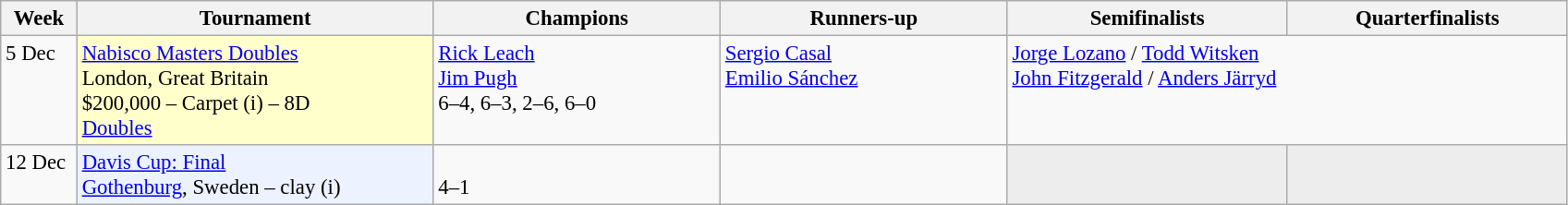<table class=wikitable style=font-size:95%>
<tr>
<th style="width:48px;">Week</th>
<th style="width:250px;">Tournament</th>
<th style="width:200px;">Champions</th>
<th style="width:200px;">Runners-up</th>
<th style="width:195px;">Semifinalists</th>
<th style="width:195px;">Quarterfinalists</th>
</tr>
<tr valign=top>
<td>5 Dec</td>
<td bgcolor="#FFFFCC"><a href='#'>Nabisco Masters Doubles</a><br> London, Great Britain <br>$200,000 – Carpet (i) – 8D<br><a href='#'>Doubles</a></td>
<td> <a href='#'>Rick Leach</a> <br>  <a href='#'>Jim Pugh</a><br>6–4, 6–3, 2–6, 6–0</td>
<td> <a href='#'>Sergio Casal</a> <br>  <a href='#'>Emilio Sánchez</a></td>
<td colspan=2> <a href='#'>Jorge Lozano</a> /  <a href='#'>Todd Witsken</a><br> <a href='#'>John Fitzgerald</a> /  <a href='#'>Anders Järryd</a></td>
</tr>
<tr valign=top>
<td>12 Dec</td>
<td bgcolor="#ECF2FF"><a href='#'>Davis Cup: Final</a> <br><a href='#'>Gothenburg</a>, Sweden – clay (i)</td>
<td><br>4–1</td>
<td></td>
<td style="background:#ededed;"></td>
<td style="background:#ededed;"></td>
</tr>
</table>
